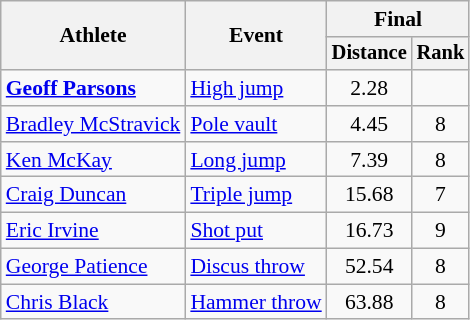<table class="wikitable" style="font-size:90%">
<tr>
<th rowspan="2">Athlete</th>
<th rowspan="2">Event</th>
<th colspan="2">Final</th>
</tr>
<tr style="font-size:95%">
<th>Distance</th>
<th>Rank</th>
</tr>
<tr align=center>
<td align=left><strong><a href='#'>Geoff Parsons</a></strong></td>
<td align=left><a href='#'>High jump</a></td>
<td>2.28</td>
<td></td>
</tr>
<tr align=center>
<td align=left><a href='#'>Bradley McStravick</a></td>
<td align=left><a href='#'>Pole vault</a></td>
<td>4.45</td>
<td>8</td>
</tr>
<tr align=center>
<td align=left><a href='#'>Ken McKay</a></td>
<td align=left><a href='#'>Long jump</a></td>
<td>7.39</td>
<td>8</td>
</tr>
<tr align=center>
<td align=left><a href='#'>Craig Duncan</a></td>
<td align=left><a href='#'>Triple jump</a></td>
<td>15.68</td>
<td>7</td>
</tr>
<tr align=center>
<td align=left><a href='#'>Eric Irvine</a></td>
<td align=left><a href='#'>Shot put</a></td>
<td>16.73</td>
<td>9</td>
</tr>
<tr align=center>
<td align=left><a href='#'>George Patience</a></td>
<td align=left><a href='#'>Discus throw</a></td>
<td>52.54</td>
<td>8</td>
</tr>
<tr align=center>
<td align=left><a href='#'>Chris Black</a></td>
<td align=left><a href='#'>Hammer throw</a></td>
<td>63.88</td>
<td>8</td>
</tr>
</table>
